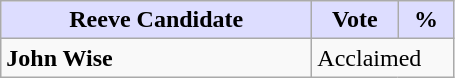<table class="wikitable">
<tr>
<th style="background:#ddf; width:200px;">Reeve Candidate</th>
<th style="background:#ddf; width:50px;">Vote</th>
<th style="background:#ddf; width:30px;">%</th>
</tr>
<tr>
<td><strong>John Wise</strong></td>
<td colspan="2">Acclaimed</td>
</tr>
</table>
